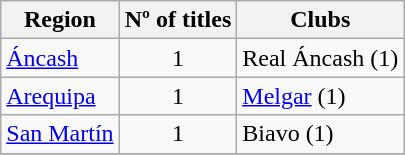<table class="sortable wikitable">
<tr>
<th>Region</th>
<th>Nº of titles</th>
<th>Clubs</th>
</tr>
<tr>
<td><a href='#'>Áncash</a></td>
<td align=center>1</td>
<td>Real Áncash (1)</td>
</tr>
<tr>
<td><a href='#'>Arequipa</a></td>
<td align=center>1</td>
<td><a href='#'>Melgar</a> (1)</td>
</tr>
<tr>
<td><a href='#'>San Martín</a></td>
<td align=center>1</td>
<td>Biavo (1)</td>
</tr>
<tr>
</tr>
</table>
